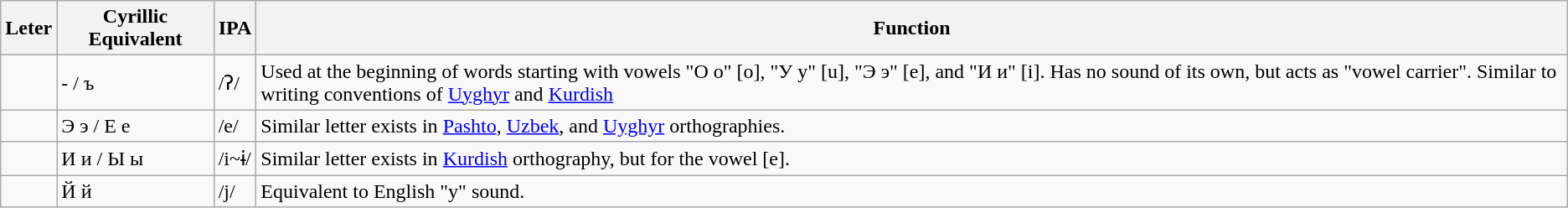<table class="wikitable">
<tr>
<th>Leter</th>
<th>Cyrillic Equivalent</th>
<th>IPA</th>
<th>Function</th>
</tr>
<tr>
<td><span></span></td>
<td>- / ъ</td>
<td>/ʔ/</td>
<td>Used at the beginning of words starting with vowels "О о" [o], "У у" [u],	"Э э" [e], and "И и" [i]. Has no sound of its own, but acts as "vowel carrier". Similar to writing conventions of <a href='#'>Uyghyr</a> and <a href='#'>Kurdish</a></td>
</tr>
<tr>
<td><span></span></td>
<td>Э э / Е е</td>
<td>/e/</td>
<td>Similar letter exists in <a href='#'>Pashto</a>, <a href='#'>Uzbek</a>, and <a href='#'>Uyghyr</a> orthographies.</td>
</tr>
<tr>
<td><span></span></td>
<td>И и / Ы ы</td>
<td>/i~ɨ/</td>
<td>Similar letter exists in <a href='#'>Kurdish</a> orthography, but for the vowel [e].</td>
</tr>
<tr>
<td><span></span></td>
<td>Й й</td>
<td>/j/</td>
<td>Equivalent to English "y" sound.</td>
</tr>
</table>
